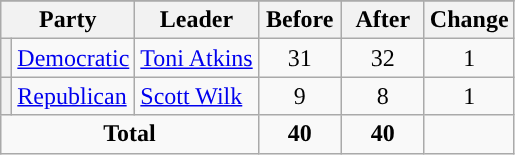<table class="wikitable" style="text-align:center;">
<tr>
</tr>
<tr>
<th colspan=2>Party</th>
<th>Leader</th>
<th style="width:3em">Before</th>
<th style="width:3em">After</th>
<th style="width:3em">Change</th>
</tr>
<tr>
<th style="background-color:"></th>
<td style="text-align:left;"><a href='#'>Democratic</a></td>
<td style="text-align:left;"><a href='#'>Toni Atkins</a></td>
<td>31</td>
<td>32</td>
<td>1</td>
</tr>
<tr>
<th style="background-color:"></th>
<td style="text-align:left;"><a href='#'>Republican</a></td>
<td style="text-align:left;"><a href='#'>Scott Wilk</a></td>
<td>9</td>
<td>8</td>
<td>1</td>
</tr>
<tr>
<td colspan=3><strong>Total</strong></td>
<td><strong>40</strong></td>
<td><strong>40</strong></td>
<td></td>
</tr>
</table>
